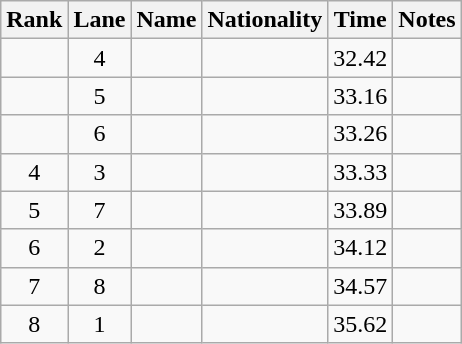<table class="wikitable sortable" style="text-align:center">
<tr>
<th>Rank</th>
<th>Lane</th>
<th>Name</th>
<th>Nationality</th>
<th>Time</th>
<th>Notes</th>
</tr>
<tr>
<td></td>
<td>4</td>
<td align=left></td>
<td align=left></td>
<td>32.42</td>
<td><strong></strong></td>
</tr>
<tr>
<td></td>
<td>5</td>
<td align=left></td>
<td align=left></td>
<td>33.16</td>
<td></td>
</tr>
<tr>
<td></td>
<td>6</td>
<td align=left></td>
<td align=left></td>
<td>33.26</td>
<td></td>
</tr>
<tr>
<td>4</td>
<td>3</td>
<td align=left></td>
<td align=left></td>
<td>33.33</td>
<td></td>
</tr>
<tr>
<td>5</td>
<td>7</td>
<td align=left></td>
<td align=left></td>
<td>33.89</td>
<td></td>
</tr>
<tr>
<td>6</td>
<td>2</td>
<td align=left></td>
<td align=left></td>
<td>34.12</td>
<td></td>
</tr>
<tr>
<td>7</td>
<td>8</td>
<td align=left></td>
<td align=left></td>
<td>34.57</td>
<td></td>
</tr>
<tr>
<td>8</td>
<td>1</td>
<td align=left></td>
<td align=left></td>
<td>35.62</td>
<td></td>
</tr>
</table>
